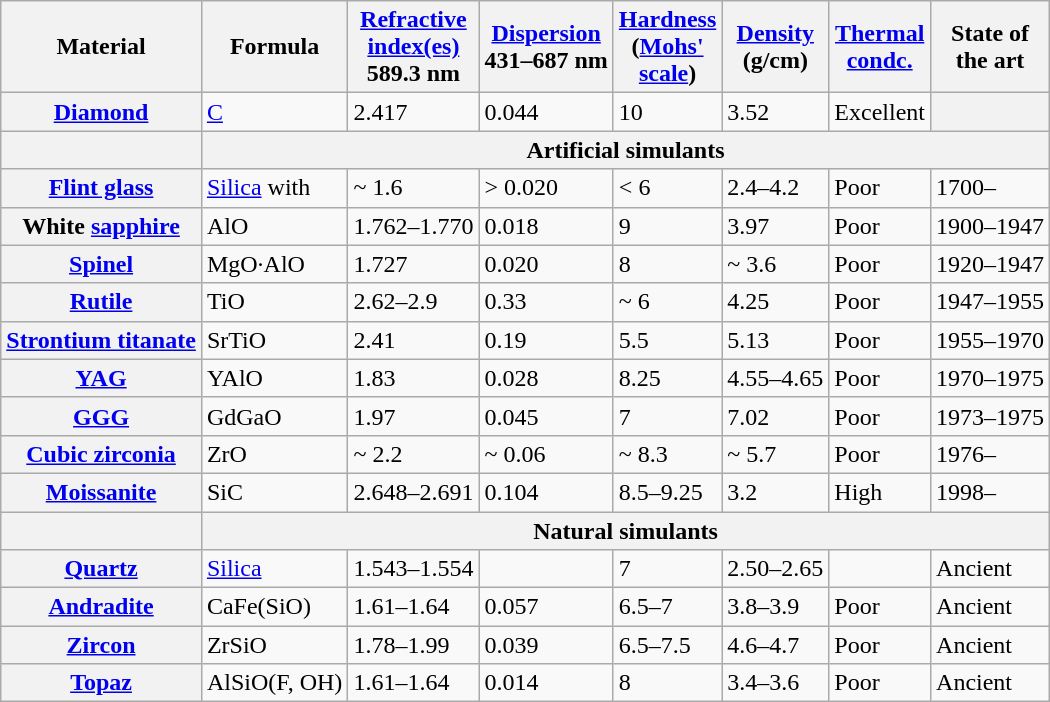<table class="wikitable">
<tr>
<th>Material</th>
<th>Formula</th>
<th><a href='#'>Refractive<br>index(es)</a><br>589.3 nm</th>
<th><a href='#'>Dispersion</a><br>431–687 nm</th>
<th><a href='#'>Hardness</a><br>(<a href='#'>Mohs'<br>scale</a>)</th>
<th><a href='#'>Density</a><br>(g/cm)</th>
<th><a href='#'>Thermal<br>condc.</a></th>
<th>State of<br>the art</th>
</tr>
<tr>
<th><a href='#'>Diamond</a></th>
<td><a href='#'>C</a></td>
<td>2.417</td>
<td>0.044</td>
<td>10</td>
<td>3.52</td>
<td>Excellent</td>
<th></th>
</tr>
<tr>
<th></th>
<th colspan=7 align="left">Artificial simulants</th>
</tr>
<tr>
<th><a href='#'>Flint glass</a></th>
<td><a href='#'>Silica</a> with </td>
<td>~ 1.6</td>
<td>> 0.020</td>
<td>< 6</td>
<td>2.4–4.2</td>
<td>Poor</td>
<td>1700–</td>
</tr>
<tr>
<th>White <a href='#'>sapphire</a></th>
<td>AlO</td>
<td>1.762–1.770</td>
<td>0.018</td>
<td>9</td>
<td>3.97</td>
<td>Poor</td>
<td>1900–1947</td>
</tr>
<tr>
<th><a href='#'>Spinel</a></th>
<td>MgO·AlO</td>
<td>1.727</td>
<td>0.020</td>
<td>8</td>
<td>~ 3.6</td>
<td>Poor</td>
<td>1920–1947</td>
</tr>
<tr>
<th><a href='#'>Rutile</a></th>
<td>TiO</td>
<td>2.62–2.9</td>
<td>0.33</td>
<td>~ 6</td>
<td>4.25</td>
<td>Poor</td>
<td>1947–1955</td>
</tr>
<tr>
<th><a href='#'>Strontium titanate</a></th>
<td>SrTiO</td>
<td>2.41</td>
<td>0.19</td>
<td>5.5</td>
<td>5.13</td>
<td>Poor</td>
<td>1955–1970</td>
</tr>
<tr>
<th><a href='#'>YAG</a></th>
<td>YAlO</td>
<td>1.83</td>
<td>0.028</td>
<td>8.25</td>
<td>4.55–4.65</td>
<td>Poor</td>
<td>1970–1975</td>
</tr>
<tr>
<th><a href='#'>GGG</a></th>
<td>GdGaO</td>
<td>1.97</td>
<td>0.045</td>
<td>7</td>
<td>7.02</td>
<td>Poor</td>
<td>1973–1975</td>
</tr>
<tr>
<th><a href='#'>Cubic zirconia</a></th>
<td>ZrO </td>
<td>~ 2.2</td>
<td>~ 0.06</td>
<td>~ 8.3</td>
<td>~ 5.7</td>
<td>Poor</td>
<td>1976–</td>
</tr>
<tr>
<th><a href='#'>Moissanite</a></th>
<td>SiC</td>
<td>2.648–2.691</td>
<td>0.104</td>
<td>8.5–9.25</td>
<td>3.2</td>
<td>High</td>
<td>1998–</td>
</tr>
<tr>
<th></th>
<th colspan=7 align="left">Natural simulants</th>
</tr>
<tr>
<th><a href='#'>Quartz</a></th>
<td><a href='#'>Silica</a></td>
<td>1.543–1.554</td>
<td></td>
<td>7</td>
<td>2.50–2.65</td>
<td></td>
<td>Ancient</td>
</tr>
<tr>
<th><a href='#'>Andradite</a></th>
<td>CaFe(SiO)</td>
<td>1.61–1.64</td>
<td>0.057</td>
<td>6.5–7</td>
<td>3.8–3.9</td>
<td>Poor</td>
<td>Ancient</td>
</tr>
<tr>
<th><a href='#'>Zircon</a></th>
<td>ZrSiO</td>
<td>1.78–1.99</td>
<td>0.039</td>
<td>6.5–7.5</td>
<td>4.6–4.7</td>
<td>Poor</td>
<td>Ancient</td>
</tr>
<tr>
<th><a href='#'>Topaz</a></th>
<td>AlSiO(F, OH)</td>
<td>1.61–1.64</td>
<td>0.014</td>
<td>8</td>
<td>3.4–3.6</td>
<td>Poor</td>
<td>Ancient</td>
</tr>
</table>
